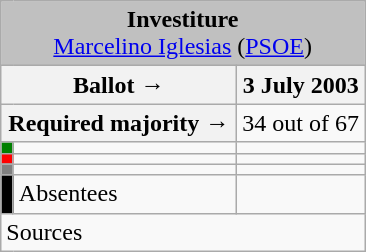<table class="wikitable" style="text-align:center;">
<tr>
<td colspan="3" align="center" bgcolor="#C0C0C0"><strong>Investiture</strong><br><a href='#'>Marcelino Iglesias</a> (<a href='#'>PSOE</a>)</td>
</tr>
<tr>
<th colspan="2" width="150px">Ballot →</th>
<th>3 July 2003</th>
</tr>
<tr>
<th colspan="2">Required majority →</th>
<td>34 out of 67 </td>
</tr>
<tr>
<th width="1px" style="background:green;"></th>
<td align="left"></td>
<td></td>
</tr>
<tr>
<th style="color:inherit;background:red;"></th>
<td align="left"></td>
<td></td>
</tr>
<tr>
<th style="color:inherit;background:gray;"></th>
<td align="left"></td>
<td></td>
</tr>
<tr>
<th style="color:inherit;background:black;"></th>
<td align="left"><span>Absentees</span></td>
<td></td>
</tr>
<tr>
<td align="left" colspan="3">Sources</td>
</tr>
</table>
